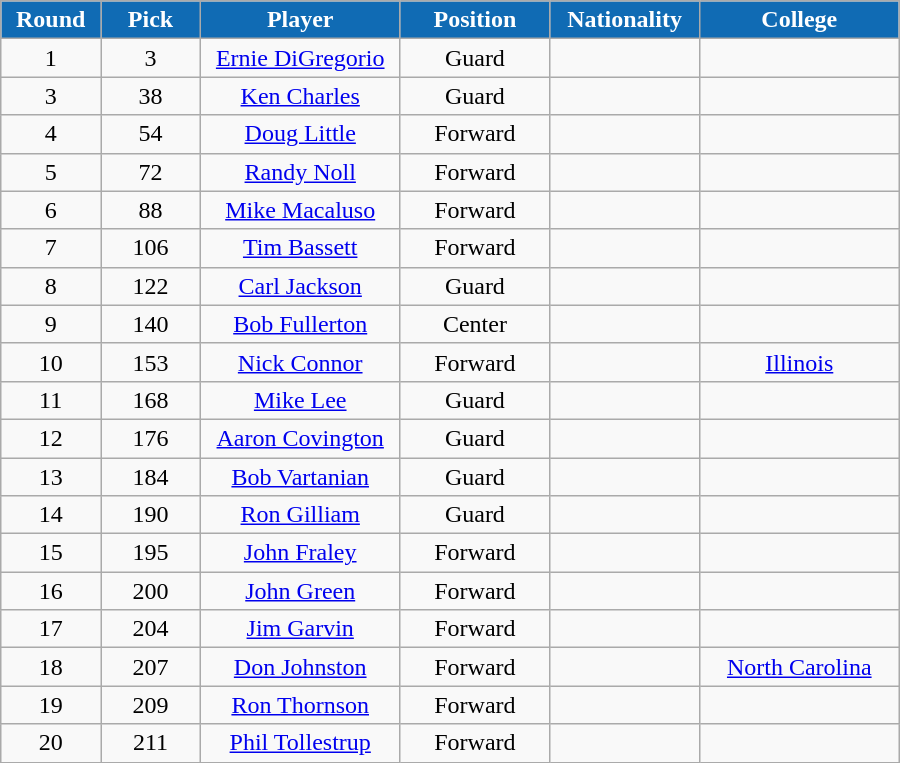<table class="wikitable sortable">
<tr>
<th style="background:#106bb4; color:white; width:10%;">Round</th>
<th style="background:#106bb4; color:white; width:10%;">Pick</th>
<th style="background:#106bb4; color:white; width:20%;">Player</th>
<th style="background:#106bb4; color:white" width="15%">Position</th>
<th style="background:#106bb4; color:white" width="15%">Nationality</th>
<th style="background:#106bb4; color:white; width:20%;">College</th>
</tr>
<tr style="text-align:center;" bgcolor="">
<td>1</td>
<td>3</td>
<td><a href='#'>Ernie DiGregorio</a></td>
<td>Guard</td>
<td></td>
<td></td>
</tr>
<tr style="text-align:center;" bgcolor="">
<td>3</td>
<td>38</td>
<td><a href='#'>Ken Charles</a></td>
<td>Guard</td>
<td></td>
<td></td>
</tr>
<tr style="text-align:center;" bgcolor="">
<td>4</td>
<td>54</td>
<td><a href='#'>Doug Little</a></td>
<td>Forward</td>
<td></td>
<td></td>
</tr>
<tr style="text-align:center;" bgcolor="">
<td>5</td>
<td>72</td>
<td><a href='#'>Randy Noll</a></td>
<td>Forward</td>
<td></td>
<td></td>
</tr>
<tr style="text-align:center;" bgcolor="">
<td>6</td>
<td>88</td>
<td><a href='#'>Mike Macaluso</a></td>
<td>Forward</td>
<td></td>
<td></td>
</tr>
<tr style="text-align:center;" bgcolor="">
<td>7</td>
<td>106</td>
<td><a href='#'>Tim Bassett</a></td>
<td>Forward</td>
<td></td>
<td></td>
</tr>
<tr style="text-align:center;" bgcolor="">
<td>8</td>
<td>122</td>
<td><a href='#'>Carl Jackson</a></td>
<td>Guard</td>
<td></td>
<td></td>
</tr>
<tr style="text-align:center;" bgcolor="">
<td>9</td>
<td>140</td>
<td><a href='#'>Bob Fullerton</a></td>
<td>Center</td>
<td></td>
<td></td>
</tr>
<tr style="text-align:center;" bgcolor="">
<td>10</td>
<td>153</td>
<td><a href='#'>Nick Connor</a></td>
<td>Forward</td>
<td></td>
<td><a href='#'>Illinois</a></td>
</tr>
<tr style="text-align:center;" bgcolor="">
<td>11</td>
<td>168</td>
<td><a href='#'>Mike Lee</a></td>
<td>Guard</td>
<td></td>
<td></td>
</tr>
<tr style="text-align:center;" bgcolor="">
<td>12</td>
<td>176</td>
<td><a href='#'>Aaron Covington</a></td>
<td>Guard</td>
<td></td>
<td></td>
</tr>
<tr style="text-align:center;" bgcolor="">
<td>13</td>
<td>184</td>
<td><a href='#'>Bob Vartanian</a></td>
<td>Guard</td>
<td></td>
<td></td>
</tr>
<tr style="text-align:center;" bgcolor="">
<td>14</td>
<td>190</td>
<td><a href='#'>Ron Gilliam</a></td>
<td>Guard</td>
<td></td>
<td></td>
</tr>
<tr style="text-align:center;" bgcolor="">
<td>15</td>
<td>195</td>
<td><a href='#'>John Fraley</a></td>
<td>Forward</td>
<td></td>
<td></td>
</tr>
<tr style="text-align:center;" bgcolor="">
<td>16</td>
<td>200</td>
<td><a href='#'>John Green</a></td>
<td>Forward</td>
<td></td>
<td></td>
</tr>
<tr style="text-align:center;" bgcolor="">
<td>17</td>
<td>204</td>
<td><a href='#'>Jim Garvin</a></td>
<td>Forward</td>
<td></td>
<td></td>
</tr>
<tr style="text-align:center;" bgcolor="">
<td>18</td>
<td>207</td>
<td><a href='#'>Don Johnston</a></td>
<td>Forward</td>
<td></td>
<td><a href='#'>North Carolina</a></td>
</tr>
<tr style="text-align:center;" bgcolor="">
<td>19</td>
<td>209</td>
<td><a href='#'>Ron Thornson</a></td>
<td>Forward</td>
<td></td>
<td></td>
</tr>
<tr style="text-align:center;" bgcolor="">
<td>20</td>
<td>211</td>
<td><a href='#'>Phil Tollestrup</a></td>
<td>Forward</td>
<td></td>
<td></td>
</tr>
</table>
